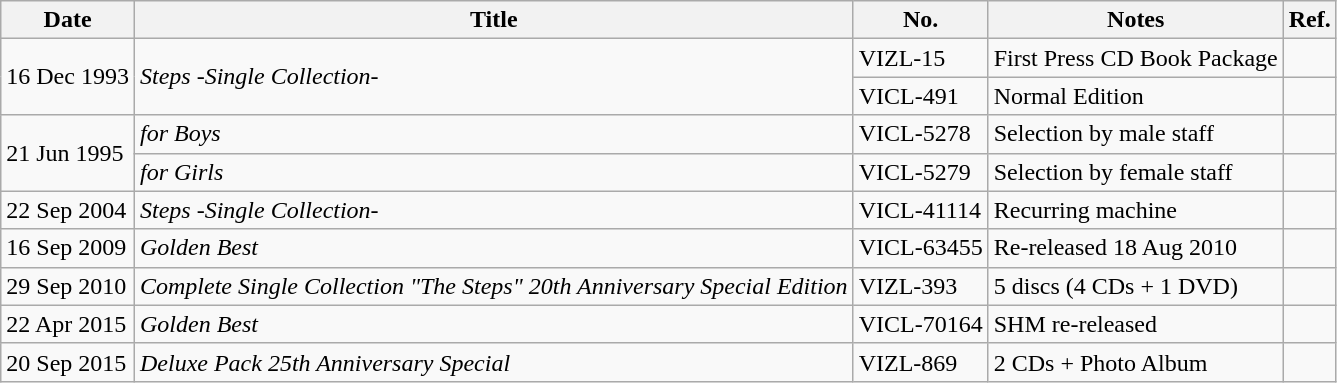<table class="wikitable">
<tr>
<th>Date</th>
<th>Title</th>
<th>No.</th>
<th>Notes</th>
<th>Ref.</th>
</tr>
<tr>
<td rowspan="2">16 Dec 1993</td>
<td rowspan="2"><em>Steps -Single Collection-</em></td>
<td>VIZL-15</td>
<td>First Press CD Book Package</td>
<td></td>
</tr>
<tr>
<td>VICL-491</td>
<td>Normal Edition</td>
<td></td>
</tr>
<tr>
<td rowspan="2">21 Jun 1995</td>
<td><em>for Boys</em></td>
<td>VICL-5278</td>
<td>Selection by male staff</td>
<td></td>
</tr>
<tr>
<td><em>for Girls</em></td>
<td>VICL-5279</td>
<td>Selection by female staff</td>
<td></td>
</tr>
<tr>
<td>22 Sep 2004</td>
<td><em>Steps -Single Collection-</em></td>
<td>VICL-41114</td>
<td>Recurring machine</td>
<td></td>
</tr>
<tr>
<td>16 Sep 2009</td>
<td><em>Golden Best</em></td>
<td>VICL-63455</td>
<td>Re-released 18 Aug 2010</td>
<td></td>
</tr>
<tr>
<td>29 Sep 2010</td>
<td><em>Complete Single Collection "The Steps" 20th Anniversary Special Edition</em></td>
<td>VIZL-393</td>
<td>5 discs (4 CDs + 1 DVD)</td>
<td></td>
</tr>
<tr>
<td>22 Apr 2015</td>
<td><em>Golden Best</em></td>
<td>VICL-70164</td>
<td>SHM re-released</td>
<td></td>
</tr>
<tr>
<td>20 Sep 2015</td>
<td><em>Deluxe Pack 25th Anniversary Special</em></td>
<td>VIZL-869</td>
<td>2 CDs + Photo Album</td>
<td></td>
</tr>
</table>
